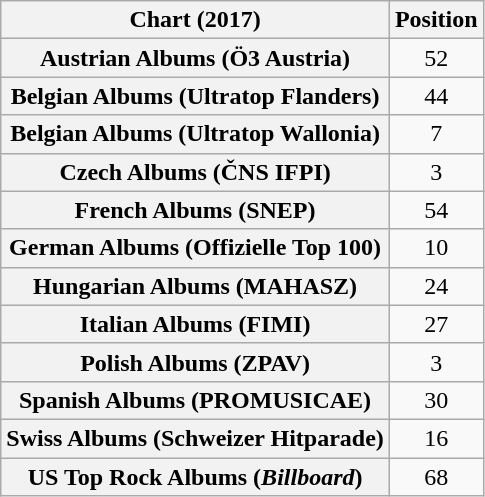<table class="wikitable sortable plainrowheaders" style="text-align:center">
<tr>
<th scope="col">Chart (2017)</th>
<th scope="col">Position</th>
</tr>
<tr>
<th scope="row">Austrian Albums (Ö3 Austria)</th>
<td>52</td>
</tr>
<tr>
<th scope="row">Belgian Albums (Ultratop Flanders)</th>
<td>44</td>
</tr>
<tr>
<th scope="row">Belgian Albums (Ultratop Wallonia)</th>
<td>7</td>
</tr>
<tr>
<th scope="row">Czech Albums (ČNS IFPI)</th>
<td>3</td>
</tr>
<tr>
<th scope="row">French Albums (SNEP)</th>
<td>54</td>
</tr>
<tr>
<th scope="row">German Albums (Offizielle Top 100)</th>
<td>10</td>
</tr>
<tr>
<th scope="row">Hungarian Albums (MAHASZ)</th>
<td>24</td>
</tr>
<tr>
<th scope="row">Italian Albums (FIMI)</th>
<td>27</td>
</tr>
<tr>
<th scope="row">Polish Albums (ZPAV)</th>
<td>3</td>
</tr>
<tr>
<th scope="row">Spanish Albums (PROMUSICAE)</th>
<td>30</td>
</tr>
<tr>
<th scope="row">Swiss Albums (Schweizer Hitparade)</th>
<td>16</td>
</tr>
<tr>
<th scope="row">US Top Rock Albums (<em>Billboard</em>)</th>
<td>68</td>
</tr>
</table>
